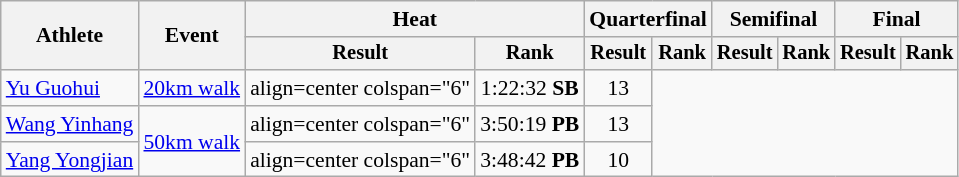<table class=wikitable style="font-size:90%">
<tr>
<th rowspan="2">Athlete</th>
<th rowspan="2">Event</th>
<th colspan="2">Heat</th>
<th colspan="2">Quarterfinal</th>
<th colspan="2">Semifinal</th>
<th colspan="2">Final</th>
</tr>
<tr style="font-size:95%">
<th>Result</th>
<th>Rank</th>
<th>Result</th>
<th>Rank</th>
<th>Result</th>
<th>Rank</th>
<th>Result</th>
<th>Rank</th>
</tr>
<tr>
<td align=left><a href='#'>Yu Guohui</a></td>
<td align=left><a href='#'>20km walk</a></td>
<td>align=center colspan="6" </td>
<td align=center>1:22:32 <strong>SB</strong></td>
<td align=center>13</td>
</tr>
<tr>
<td align=left><a href='#'>Wang Yinhang</a></td>
<td align=left rowspan=2><a href='#'>50km walk</a></td>
<td>align=center colspan="6" </td>
<td align=center>3:50:19 <strong>PB</strong></td>
<td align=center>13</td>
</tr>
<tr>
<td align=left><a href='#'>Yang Yongjian</a></td>
<td>align=center colspan="6" </td>
<td align=center>3:48:42 <strong>PB</strong></td>
<td align=center>10</td>
</tr>
</table>
